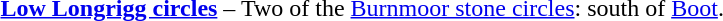<table border="0">
<tr>
<td></td>
<td><strong><a href='#'>Low Longrigg circles</a></strong> – Two of the <a href='#'>Burnmoor stone circles</a>:  south of <a href='#'>Boot</a>.</td>
</tr>
</table>
